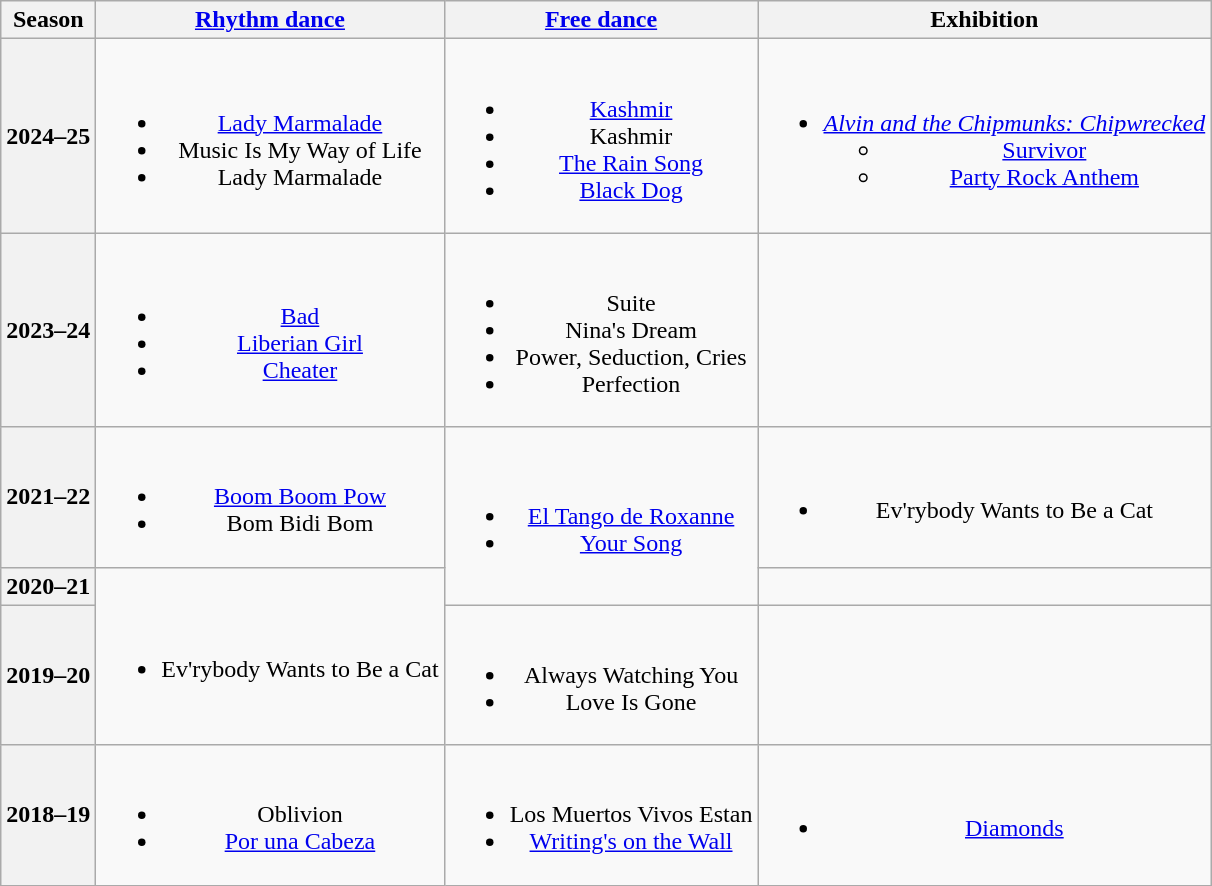<table class=wikitable style=text-align:center>
<tr>
<th>Season</th>
<th><a href='#'>Rhythm dance</a></th>
<th><a href='#'>Free dance</a></th>
<th>Exhibition</th>
</tr>
<tr>
<th>2024–25 <br> </th>
<td><br><ul><li><a href='#'>Lady Marmalade</a> <br> </li><li>Music Is My Way of Life <br> </li><li>Lady Marmalade <br> </li></ul></td>
<td><br><ul><li><a href='#'>Kashmir</a> <br> </li><li>Kashmir <br> </li><li><a href='#'>The Rain Song</a> <br> </li><li><a href='#'>Black Dog</a> <br> </li></ul></td>
<td><br><ul><li><em><a href='#'>Alvin and the Chipmunks: Chipwrecked</a></em><ul><li><a href='#'>Survivor</a> <br> </li><li><a href='#'>Party Rock Anthem</a> <br> </li></ul></li></ul></td>
</tr>
<tr>
<th>2023–24 <br> </th>
<td><br><ul><li><a href='#'>Bad</a></li><li><a href='#'>Liberian Girl</a></li><li><a href='#'>Cheater</a> <br> </li></ul></td>
<td><br><ul><li>Suite<br> </li><li>Nina's Dream</li><li>Power, Seduction, Cries</li><li>Perfection<br> </li></ul></td>
<td></td>
</tr>
<tr>
<th>2021–22 <br> </th>
<td><br><ul><li><a href='#'>Boom Boom Pow</a> <br> </li><li>Bom Bidi Bom <br> </li></ul></td>
<td rowspan="2"><br><ul><li><a href='#'>El Tango de Roxanne</a> <br> </li><li><a href='#'>Your Song</a> <br> </li></ul></td>
<td><br><ul><li>Ev'rybody Wants to Be a Cat <br> </li></ul></td>
</tr>
<tr>
<th>2020–21</th>
<td rowspan="2"><br><ul><li>Ev'rybody Wants to Be a Cat <br> </li></ul></td>
<td></td>
</tr>
<tr>
<th>2019–20 <br> </th>
<td><br><ul><li>Always Watching You</li><li>Love Is Gone <br> </li></ul></td>
<td></td>
</tr>
<tr>
<th>2018–19 <br> </th>
<td><br><ul><li> Oblivion <br> </li><li> <a href='#'>Por una Cabeza</a> <br> </li></ul></td>
<td><br><ul><li>Los Muertos Vivos Estan <br> </li><li><a href='#'>Writing's on the Wall</a> <br> </li></ul></td>
<td><br><ul><li><a href='#'>Diamonds</a> <br> </li></ul></td>
</tr>
</table>
